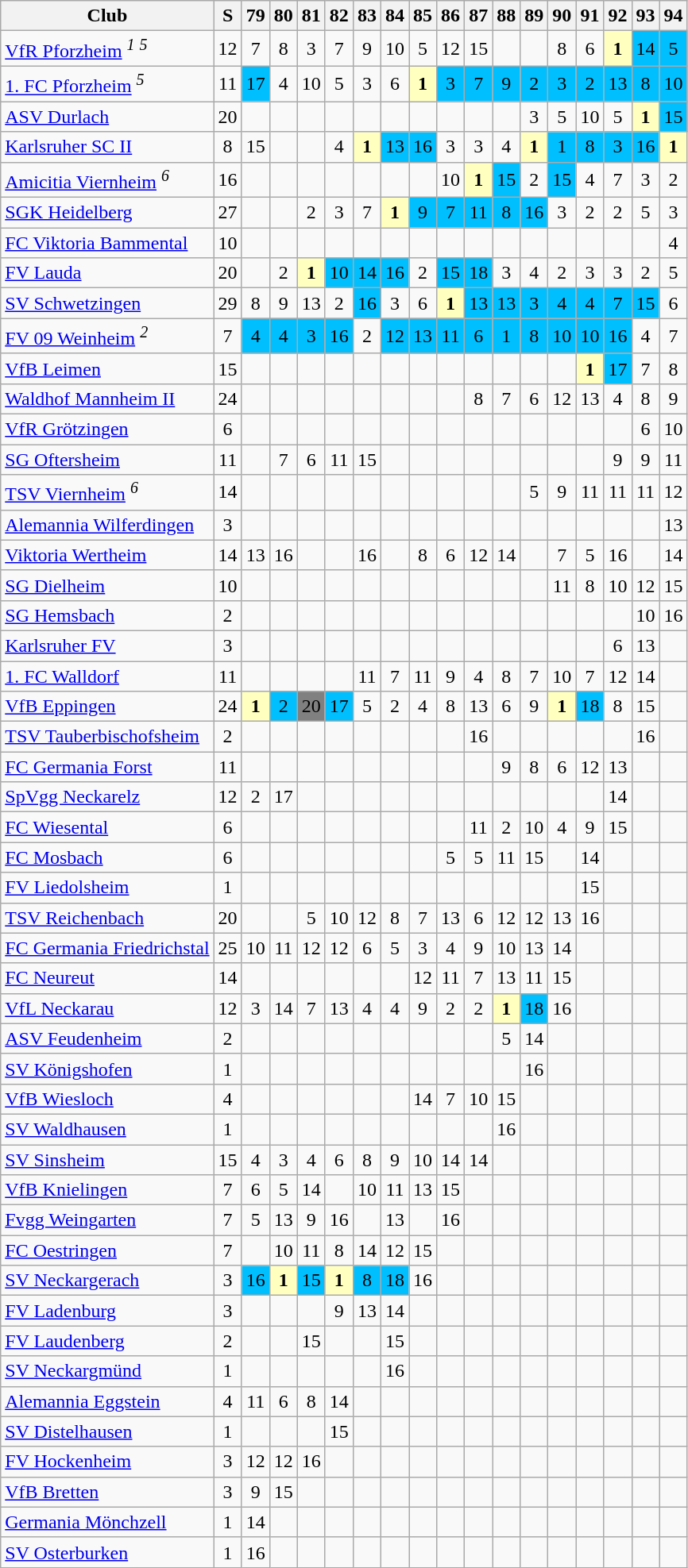<table class="wikitable sortable">
<tr>
<th>Club</th>
<th>S</th>
<th class="unsortable">79</th>
<th class="unsortable">80</th>
<th class="unsortable">81</th>
<th class="unsortable">82</th>
<th class="unsortable">83</th>
<th class="unsortable">84</th>
<th class="unsortable">85</th>
<th class="unsortable">86</th>
<th class="unsortable">87</th>
<th class="unsortable">88</th>
<th class="unsortable">89</th>
<th class="unsortable">90</th>
<th class="unsortable">91</th>
<th class="unsortable">92</th>
<th class="unsortable">93</th>
<th class="unsortable">94</th>
</tr>
<tr align="center">
<td align="left"><a href='#'>VfR Pforzheim</a> <sup><em>1</em></sup> <sup><em>5</em></sup></td>
<td>12</td>
<td>7</td>
<td>8</td>
<td>3</td>
<td>7</td>
<td>9</td>
<td>10</td>
<td>5</td>
<td>12</td>
<td>15</td>
<td></td>
<td></td>
<td>8</td>
<td>6</td>
<td style="background:#ffffbf"><strong>1</strong></td>
<td style="background:#00BFFF">14</td>
<td style="background:#00BFFF">5</td>
</tr>
<tr align="center">
<td align="left"><a href='#'>1. FC Pforzheim</a> <sup><em>5</em></sup></td>
<td>11</td>
<td style="background:#00BFFF">17</td>
<td>4</td>
<td>10</td>
<td>5</td>
<td>3</td>
<td>6</td>
<td style="background:#ffffbf"><strong>1</strong></td>
<td style="background:#00BFFF">3</td>
<td style="background:#00BFFF">7</td>
<td style="background:#00BFFF">9</td>
<td style="background:#00BFFF">2</td>
<td style="background:#00BFFF">3</td>
<td style="background:#00BFFF">2</td>
<td style="background:#00BFFF">13</td>
<td style="background:#00BFFF">8</td>
<td style="background:#00BFFF">10</td>
</tr>
<tr align="center">
<td align="left"><a href='#'>ASV Durlach</a></td>
<td>20</td>
<td></td>
<td></td>
<td></td>
<td></td>
<td></td>
<td></td>
<td></td>
<td></td>
<td></td>
<td></td>
<td>3</td>
<td>5</td>
<td>10</td>
<td>5</td>
<td style="background:#ffffbf"><strong>1</strong></td>
<td style="background:#00BFFF">15</td>
</tr>
<tr align="center">
<td align="left"><a href='#'>Karlsruher SC II</a></td>
<td>8</td>
<td>15</td>
<td></td>
<td></td>
<td>4</td>
<td style="background:#ffffbf"><strong>1</strong></td>
<td style="background:#00BFFF">13</td>
<td style="background:#00BFFF">16</td>
<td>3</td>
<td>3</td>
<td>4</td>
<td style="background:#ffffbf"><strong>1</strong></td>
<td style="background:#00BFFF">1</td>
<td style="background:#00BFFF">8</td>
<td style="background:#00BFFF">3</td>
<td style="background:#00BFFF">16</td>
<td style="background:#ffffbf"><strong>1</strong></td>
</tr>
<tr align="center">
<td align="left"><a href='#'>Amicitia Viernheim</a> <sup><em>6</em></sup></td>
<td>16</td>
<td></td>
<td></td>
<td></td>
<td></td>
<td></td>
<td></td>
<td></td>
<td>10</td>
<td style="background:#ffffbf"><strong>1</strong></td>
<td style="background:#00BFFF">15</td>
<td>2</td>
<td style="background:#00BFFF">15</td>
<td>4</td>
<td>7</td>
<td>3</td>
<td>2</td>
</tr>
<tr align="center">
<td align="left"><a href='#'>SGK Heidelberg</a></td>
<td>27</td>
<td></td>
<td></td>
<td>2</td>
<td>3</td>
<td>7</td>
<td style="background:#ffffbf"><strong>1</strong></td>
<td style="background:#00BFFF">9</td>
<td style="background:#00BFFF">7</td>
<td style="background:#00BFFF">11</td>
<td style="background:#00BFFF">8</td>
<td style="background:#00BFFF">16</td>
<td>3</td>
<td>2</td>
<td>2</td>
<td>5</td>
<td>3</td>
</tr>
<tr align="center">
<td align="left"><a href='#'>FC Viktoria Bammental</a></td>
<td>10</td>
<td></td>
<td></td>
<td></td>
<td></td>
<td></td>
<td></td>
<td></td>
<td></td>
<td></td>
<td></td>
<td></td>
<td></td>
<td></td>
<td></td>
<td></td>
<td>4</td>
</tr>
<tr align="center">
<td align="left"><a href='#'>FV Lauda</a></td>
<td>20</td>
<td></td>
<td>2</td>
<td style="background:#ffffbf"><strong>1</strong></td>
<td style="background:#00BFFF">10</td>
<td style="background:#00BFFF">14</td>
<td style="background:#00BFFF">16</td>
<td>2</td>
<td style="background:#00BFFF">15</td>
<td style="background:#00BFFF">18</td>
<td>3</td>
<td>4</td>
<td>2</td>
<td>3</td>
<td>3</td>
<td>2</td>
<td>5</td>
</tr>
<tr align="center">
<td align="left"><a href='#'>SV Schwetzingen</a></td>
<td>29</td>
<td>8</td>
<td>9</td>
<td>13</td>
<td>2</td>
<td style="background:#00BFFF">16</td>
<td>3</td>
<td>6</td>
<td style="background:#ffffbf"><strong>1</strong></td>
<td style="background:#00BFFF">13</td>
<td style="background:#00BFFF">13</td>
<td style="background:#00BFFF">3</td>
<td style="background:#00BFFF">4</td>
<td style="background:#00BFFF">4</td>
<td style="background:#00BFFF">7</td>
<td style="background:#00BFFF">15</td>
<td>6</td>
</tr>
<tr align="center">
<td align="left"><a href='#'>FV 09 Weinheim</a> <sup><em>2</em></sup></td>
<td>7</td>
<td style="background:#00BFFF">4</td>
<td style="background:#00BFFF">4</td>
<td style="background:#00BFFF">3</td>
<td style="background:#00BFFF">16</td>
<td>2</td>
<td style="background:#00BFFF">12</td>
<td style="background:#00BFFF">13</td>
<td style="background:#00BFFF">11</td>
<td style="background:#00BFFF">6</td>
<td style="background:#00BFFF">1</td>
<td style="background:#00BFFF">8</td>
<td style="background:#00BFFF">10</td>
<td style="background:#00BFFF">10</td>
<td style="background:#00BFFF">16</td>
<td>4</td>
<td>7</td>
</tr>
<tr align="center">
<td align="left"><a href='#'>VfB Leimen</a></td>
<td>15</td>
<td></td>
<td></td>
<td></td>
<td></td>
<td></td>
<td></td>
<td></td>
<td></td>
<td></td>
<td></td>
<td></td>
<td></td>
<td style="background:#ffffbf"><strong>1</strong></td>
<td style="background:#00BFFF">17</td>
<td>7</td>
<td>8</td>
</tr>
<tr align="center">
<td align="left"><a href='#'>Waldhof Mannheim II</a></td>
<td>24</td>
<td></td>
<td></td>
<td></td>
<td></td>
<td></td>
<td></td>
<td></td>
<td></td>
<td>8</td>
<td>7</td>
<td>6</td>
<td>12</td>
<td>13</td>
<td>4</td>
<td>8</td>
<td>9</td>
</tr>
<tr align="center">
<td align="left"><a href='#'>VfR Grötzingen</a></td>
<td>6</td>
<td></td>
<td></td>
<td></td>
<td></td>
<td></td>
<td></td>
<td></td>
<td></td>
<td></td>
<td></td>
<td></td>
<td></td>
<td></td>
<td></td>
<td>6</td>
<td>10</td>
</tr>
<tr align="center">
<td align="left"><a href='#'>SG Oftersheim</a></td>
<td>11</td>
<td></td>
<td>7</td>
<td>6</td>
<td>11</td>
<td>15</td>
<td></td>
<td></td>
<td></td>
<td></td>
<td></td>
<td></td>
<td></td>
<td></td>
<td>9</td>
<td>9</td>
<td>11</td>
</tr>
<tr align="center">
<td align="left"><a href='#'>TSV Viernheim</a> <sup><em>6</em></sup></td>
<td>14</td>
<td></td>
<td></td>
<td></td>
<td></td>
<td></td>
<td></td>
<td></td>
<td></td>
<td></td>
<td></td>
<td>5</td>
<td>9</td>
<td>11</td>
<td>11</td>
<td>11</td>
<td>12</td>
</tr>
<tr align="center">
<td align="left"><a href='#'>Alemannia Wilferdingen</a></td>
<td>3</td>
<td></td>
<td></td>
<td></td>
<td></td>
<td></td>
<td></td>
<td></td>
<td></td>
<td></td>
<td></td>
<td></td>
<td></td>
<td></td>
<td></td>
<td></td>
<td>13</td>
</tr>
<tr align="center">
<td align="left"><a href='#'>Viktoria Wertheim</a></td>
<td>14</td>
<td>13</td>
<td>16</td>
<td></td>
<td></td>
<td>16</td>
<td></td>
<td>8</td>
<td>6</td>
<td>12</td>
<td>14</td>
<td></td>
<td>7</td>
<td>5</td>
<td>16</td>
<td></td>
<td>14</td>
</tr>
<tr align="center">
<td align="left"><a href='#'>SG Dielheim</a></td>
<td>10</td>
<td></td>
<td></td>
<td></td>
<td></td>
<td></td>
<td></td>
<td></td>
<td></td>
<td></td>
<td></td>
<td></td>
<td>11</td>
<td>8</td>
<td>10</td>
<td>12</td>
<td>15</td>
</tr>
<tr align="center">
<td align="left"><a href='#'>SG Hemsbach</a></td>
<td>2</td>
<td></td>
<td></td>
<td></td>
<td></td>
<td></td>
<td></td>
<td></td>
<td></td>
<td></td>
<td></td>
<td></td>
<td></td>
<td></td>
<td></td>
<td>10</td>
<td>16</td>
</tr>
<tr align="center">
<td align="left"><a href='#'>Karlsruher FV</a></td>
<td>3</td>
<td></td>
<td></td>
<td></td>
<td></td>
<td></td>
<td></td>
<td></td>
<td></td>
<td></td>
<td></td>
<td></td>
<td></td>
<td></td>
<td>6</td>
<td>13</td>
<td></td>
</tr>
<tr align="center">
<td align="left"><a href='#'>1. FC Walldorf</a></td>
<td>11</td>
<td></td>
<td></td>
<td></td>
<td></td>
<td>11</td>
<td>7</td>
<td>11</td>
<td>9</td>
<td>4</td>
<td>8</td>
<td>7</td>
<td>10</td>
<td>7</td>
<td>12</td>
<td>14</td>
<td></td>
</tr>
<tr align="center">
<td align="left"><a href='#'>VfB Eppingen</a></td>
<td>24</td>
<td style="background:#ffffbf"><strong>1</strong></td>
<td style="background:#00BFFF">2</td>
<td style="background:#808080">20</td>
<td style="background:#00BFFF">17</td>
<td>5</td>
<td>2</td>
<td>4</td>
<td>8</td>
<td>13</td>
<td>6</td>
<td>9</td>
<td style="background:#ffffbf"><strong>1</strong></td>
<td style="background:#00BFFF">18</td>
<td>8</td>
<td>15</td>
<td></td>
</tr>
<tr align="center">
<td align="left"><a href='#'>TSV Tauberbischofsheim</a></td>
<td>2</td>
<td></td>
<td></td>
<td></td>
<td></td>
<td></td>
<td></td>
<td></td>
<td></td>
<td>16</td>
<td></td>
<td></td>
<td></td>
<td></td>
<td></td>
<td>16</td>
<td></td>
</tr>
<tr align="center">
<td align="left"><a href='#'>FC Germania Forst</a></td>
<td>11</td>
<td></td>
<td></td>
<td></td>
<td></td>
<td></td>
<td></td>
<td></td>
<td></td>
<td></td>
<td>9</td>
<td>8</td>
<td>6</td>
<td>12</td>
<td>13</td>
<td></td>
<td></td>
</tr>
<tr align="center">
<td align="left"><a href='#'>SpVgg Neckarelz</a></td>
<td>12</td>
<td>2</td>
<td>17</td>
<td></td>
<td></td>
<td></td>
<td></td>
<td></td>
<td></td>
<td></td>
<td></td>
<td></td>
<td></td>
<td></td>
<td>14</td>
<td></td>
<td></td>
</tr>
<tr align="center">
<td align="left"><a href='#'>FC Wiesental</a></td>
<td>6</td>
<td></td>
<td></td>
<td></td>
<td></td>
<td></td>
<td></td>
<td></td>
<td></td>
<td>11</td>
<td>2</td>
<td>10</td>
<td>4</td>
<td>9</td>
<td>15</td>
<td></td>
<td></td>
</tr>
<tr align="center">
<td align="left"><a href='#'>FC Mosbach</a></td>
<td>6</td>
<td></td>
<td></td>
<td></td>
<td></td>
<td></td>
<td></td>
<td></td>
<td>5</td>
<td>5</td>
<td>11</td>
<td>15</td>
<td></td>
<td>14</td>
<td></td>
<td></td>
<td></td>
</tr>
<tr align="center">
<td align="left"><a href='#'>FV Liedolsheim</a></td>
<td>1</td>
<td></td>
<td></td>
<td></td>
<td></td>
<td></td>
<td></td>
<td></td>
<td></td>
<td></td>
<td></td>
<td></td>
<td></td>
<td>15</td>
<td></td>
<td></td>
<td></td>
</tr>
<tr align="center">
<td align="left"><a href='#'>TSV Reichenbach</a></td>
<td>20</td>
<td></td>
<td></td>
<td>5</td>
<td>10</td>
<td>12</td>
<td>8</td>
<td>7</td>
<td>13</td>
<td>6</td>
<td>12</td>
<td>12</td>
<td>13</td>
<td>16</td>
<td></td>
<td></td>
<td></td>
</tr>
<tr align="center">
<td align="left"><a href='#'>FC Germania Friedrichstal</a></td>
<td>25</td>
<td>10</td>
<td>11</td>
<td>12</td>
<td>12</td>
<td>6</td>
<td>5</td>
<td>3</td>
<td>4</td>
<td>9</td>
<td>10</td>
<td>13</td>
<td>14</td>
<td></td>
<td></td>
<td></td>
<td></td>
</tr>
<tr align="center">
<td align="left"><a href='#'>FC Neureut</a></td>
<td>14</td>
<td></td>
<td></td>
<td></td>
<td></td>
<td></td>
<td></td>
<td>12</td>
<td>11</td>
<td>7</td>
<td>13</td>
<td>11</td>
<td>15</td>
<td></td>
<td></td>
<td></td>
<td></td>
</tr>
<tr align="center">
<td align="left"><a href='#'>VfL Neckarau</a></td>
<td>12</td>
<td>3</td>
<td>14</td>
<td>7</td>
<td>13</td>
<td>4</td>
<td>4</td>
<td>9</td>
<td>2</td>
<td>2</td>
<td style="background:#ffffbf"><strong>1</strong></td>
<td style="background:#00BFFF">18</td>
<td>16</td>
<td></td>
<td></td>
<td></td>
<td></td>
</tr>
<tr align="center">
<td align="left"><a href='#'>ASV Feudenheim</a></td>
<td>2</td>
<td></td>
<td></td>
<td></td>
<td></td>
<td></td>
<td></td>
<td></td>
<td></td>
<td></td>
<td>5</td>
<td>14</td>
<td></td>
<td></td>
<td></td>
<td></td>
<td></td>
</tr>
<tr align="center">
<td align="left"><a href='#'>SV Königshofen</a></td>
<td>1</td>
<td></td>
<td></td>
<td></td>
<td></td>
<td></td>
<td></td>
<td></td>
<td></td>
<td></td>
<td></td>
<td>16</td>
<td></td>
<td></td>
<td></td>
<td></td>
<td></td>
</tr>
<tr align="center">
<td align="left"><a href='#'>VfB Wiesloch</a></td>
<td>4</td>
<td></td>
<td></td>
<td></td>
<td></td>
<td></td>
<td></td>
<td>14</td>
<td>7</td>
<td>10</td>
<td>15</td>
<td></td>
<td></td>
<td></td>
<td></td>
<td></td>
<td></td>
</tr>
<tr align="center">
<td align="left"><a href='#'>SV Waldhausen</a></td>
<td>1</td>
<td></td>
<td></td>
<td></td>
<td></td>
<td></td>
<td></td>
<td></td>
<td></td>
<td></td>
<td>16</td>
<td></td>
<td></td>
<td></td>
<td></td>
<td></td>
<td></td>
</tr>
<tr align="center">
<td align="left"><a href='#'>SV Sinsheim</a></td>
<td>15</td>
<td>4</td>
<td>3</td>
<td>4</td>
<td>6</td>
<td>8</td>
<td>9</td>
<td>10</td>
<td>14</td>
<td>14</td>
<td></td>
<td></td>
<td></td>
<td></td>
<td></td>
<td></td>
<td></td>
</tr>
<tr align="center">
<td align="left"><a href='#'>VfB Knielingen</a></td>
<td>7</td>
<td>6</td>
<td>5</td>
<td>14</td>
<td></td>
<td>10</td>
<td>11</td>
<td>13</td>
<td>15</td>
<td></td>
<td></td>
<td></td>
<td></td>
<td></td>
<td></td>
<td></td>
<td></td>
</tr>
<tr align="center">
<td align="left"><a href='#'>Fvgg Weingarten</a></td>
<td>7</td>
<td>5</td>
<td>13</td>
<td>9</td>
<td>16</td>
<td></td>
<td>13</td>
<td></td>
<td>16</td>
<td></td>
<td></td>
<td></td>
<td></td>
<td></td>
<td></td>
<td></td>
<td></td>
</tr>
<tr align="center">
<td align="left"><a href='#'>FC Oestringen</a></td>
<td>7</td>
<td></td>
<td>10</td>
<td>11</td>
<td>8</td>
<td>14</td>
<td>12</td>
<td>15</td>
<td></td>
<td></td>
<td></td>
<td></td>
<td></td>
<td></td>
<td></td>
<td></td>
<td></td>
</tr>
<tr align="center">
<td align="left"><a href='#'>SV Neckargerach</a></td>
<td>3</td>
<td style="background:#00BFFF">16</td>
<td style="background:#ffffbf"><strong>1</strong></td>
<td style="background:#00BFFF">15</td>
<td style="background:#ffffbf"><strong>1</strong></td>
<td style="background:#00BFFF">8</td>
<td style="background:#00BFFF">18</td>
<td>16</td>
<td></td>
<td></td>
<td></td>
<td></td>
<td></td>
<td></td>
<td></td>
<td></td>
<td></td>
</tr>
<tr align="center">
<td align="left"><a href='#'>FV Ladenburg</a></td>
<td>3</td>
<td></td>
<td></td>
<td></td>
<td>9</td>
<td>13</td>
<td>14</td>
<td></td>
<td></td>
<td></td>
<td></td>
<td></td>
<td></td>
<td></td>
<td></td>
<td></td>
<td></td>
</tr>
<tr align="center">
<td align="left"><a href='#'>FV Laudenberg</a></td>
<td>2</td>
<td></td>
<td></td>
<td>15</td>
<td></td>
<td></td>
<td>15</td>
<td></td>
<td></td>
<td></td>
<td></td>
<td></td>
<td></td>
<td></td>
<td></td>
<td></td>
<td></td>
</tr>
<tr align="center">
<td align="left"><a href='#'>SV Neckargmünd</a></td>
<td>1</td>
<td></td>
<td></td>
<td></td>
<td></td>
<td></td>
<td>16</td>
<td></td>
<td></td>
<td></td>
<td></td>
<td></td>
<td></td>
<td></td>
<td></td>
<td></td>
<td></td>
</tr>
<tr align="center">
<td align="left"><a href='#'>Alemannia Eggstein</a></td>
<td>4</td>
<td>11</td>
<td>6</td>
<td>8</td>
<td>14</td>
<td></td>
<td></td>
<td></td>
<td></td>
<td></td>
<td></td>
<td></td>
<td></td>
<td></td>
<td></td>
<td></td>
<td></td>
</tr>
<tr align="center">
<td align="left"><a href='#'>SV Distelhausen</a></td>
<td>1</td>
<td></td>
<td></td>
<td></td>
<td>15</td>
<td></td>
<td></td>
<td></td>
<td></td>
<td></td>
<td></td>
<td></td>
<td></td>
<td></td>
<td></td>
<td></td>
<td></td>
</tr>
<tr align="center">
<td align="left"><a href='#'>FV Hockenheim</a></td>
<td>3</td>
<td>12</td>
<td>12</td>
<td>16</td>
<td></td>
<td></td>
<td></td>
<td></td>
<td></td>
<td></td>
<td></td>
<td></td>
<td></td>
<td></td>
<td></td>
<td></td>
<td></td>
</tr>
<tr align="center">
<td align="left"><a href='#'>VfB Bretten</a></td>
<td>3</td>
<td>9</td>
<td>15</td>
<td></td>
<td></td>
<td></td>
<td></td>
<td></td>
<td></td>
<td></td>
<td></td>
<td></td>
<td></td>
<td></td>
<td></td>
<td></td>
<td></td>
</tr>
<tr align="center">
<td align="left"><a href='#'>Germania Mönchzell</a></td>
<td>1</td>
<td>14</td>
<td></td>
<td></td>
<td></td>
<td></td>
<td></td>
<td></td>
<td></td>
<td></td>
<td></td>
<td></td>
<td></td>
<td></td>
<td></td>
<td></td>
<td></td>
</tr>
<tr align="center">
<td align="left"><a href='#'>SV Osterburken</a></td>
<td>1</td>
<td>16</td>
<td></td>
<td></td>
<td></td>
<td></td>
<td></td>
<td></td>
<td></td>
<td></td>
<td></td>
<td></td>
<td></td>
<td></td>
<td></td>
<td></td>
<td></td>
</tr>
</table>
